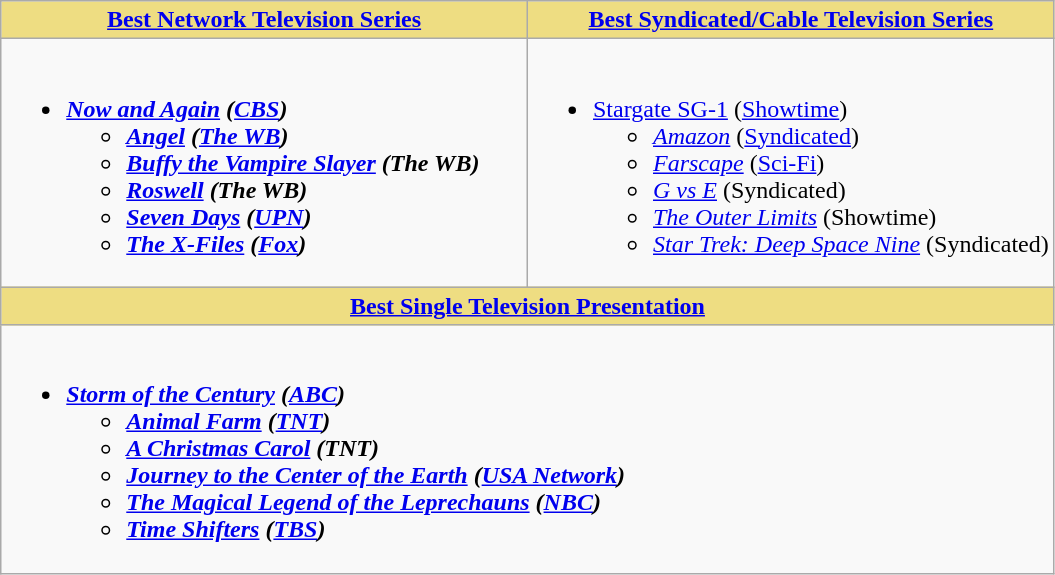<table class=wikitable>
<tr>
<th style="background:#EEDD82; width:50%"><a href='#'>Best Network Television Series</a></th>
<th style="background:#EEDD82; width:50%"><a href='#'>Best Syndicated/Cable Television Series</a></th>
</tr>
<tr>
<td valign="top"><br><ul><li><strong><em><a href='#'>Now and Again</a><em> (<a href='#'>CBS</a>)<strong><ul><li></em><a href='#'>Angel</a><em> (<a href='#'>The WB</a>)</li><li></em><a href='#'>Buffy the Vampire Slayer</a><em> (The WB)</li><li></em><a href='#'>Roswell</a><em> (The WB)</li><li></em><a href='#'>Seven Days</a><em> (<a href='#'>UPN</a>)</li><li></em><a href='#'>The X-Files</a><em> (<a href='#'>Fox</a>)</li></ul></li></ul></td>
<td valign="top"><br><ul><li></em></strong><a href='#'>Stargate SG-1</a></em> (<a href='#'>Showtime</a>)</strong><ul><li><em><a href='#'>Amazon</a></em> (<a href='#'>Syndicated</a>)</li><li><em><a href='#'>Farscape</a></em> (<a href='#'>Sci-Fi</a>)</li><li><em><a href='#'>G vs E</a></em> (Syndicated)</li><li><em><a href='#'>The Outer Limits</a></em> (Showtime)</li><li><em><a href='#'>Star Trek: Deep Space Nine</a></em> (Syndicated)</li></ul></li></ul></td>
</tr>
<tr>
<th colspan="2" style="background:#EEDD82; width:50%"><a href='#'>Best Single Television Presentation</a></th>
</tr>
<tr>
<td colspan="2" valign="top"><br><ul><li><strong><em><a href='#'>Storm of the Century</a><em> (<a href='#'>ABC</a>)<strong><ul><li></em><a href='#'>Animal Farm</a><em> (<a href='#'>TNT</a>)</li><li></em><a href='#'>A Christmas Carol</a><em> (TNT)</li><li></em><a href='#'>Journey to the Center of the Earth</a><em> (<a href='#'>USA Network</a>)</li><li></em><a href='#'>The Magical Legend of the Leprechauns</a><em> (<a href='#'>NBC</a>)</li><li></em><a href='#'>Time Shifters</a><em> (<a href='#'>TBS</a>)</li></ul></li></ul></td>
</tr>
</table>
